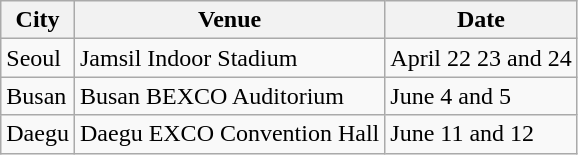<table class="wikitable">
<tr>
<th>City</th>
<th>Venue</th>
<th>Date</th>
</tr>
<tr>
<td>Seoul</td>
<td>Jamsil Indoor Stadium</td>
<td>April 22 23 and 24</td>
</tr>
<tr>
<td>Busan</td>
<td>Busan BEXCO Auditorium</td>
<td>June 4 and 5</td>
</tr>
<tr>
<td>Daegu</td>
<td>Daegu EXCO Convention Hall</td>
<td>June 11 and 12</td>
</tr>
</table>
